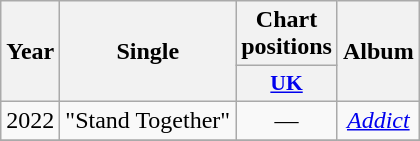<table class="wikitable">
<tr>
<th rowspan="2">Year</th>
<th rowspan="2">Single</th>
<th colspan="1">Chart positions</th>
<th rowspan="2">Album</th>
</tr>
<tr>
<th style="width:3em;font-size:90%"><a href='#'>UK</a><br></th>
</tr>
<tr>
<td>2022</td>
<td>"Stand Together"</td>
<td align="center">—</td>
<td align="center"><em><a href='#'>Addict</a></em></td>
</tr>
<tr>
</tr>
</table>
